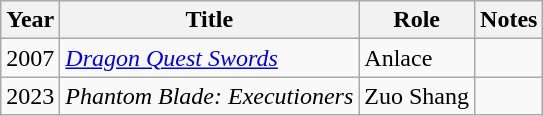<table class="wikitable sortable">
<tr>
<th>Year</th>
<th>Title</th>
<th>Role</th>
<th>Notes</th>
</tr>
<tr>
<td>2007</td>
<td><em><a href='#'>Dragon Quest Swords</a></em></td>
<td>Anlace</td>
<td></td>
</tr>
<tr>
<td>2023</td>
<td><em>Phantom Blade: Executioners</em></td>
<td>Zuo Shang</td>
<td></td>
</tr>
</table>
